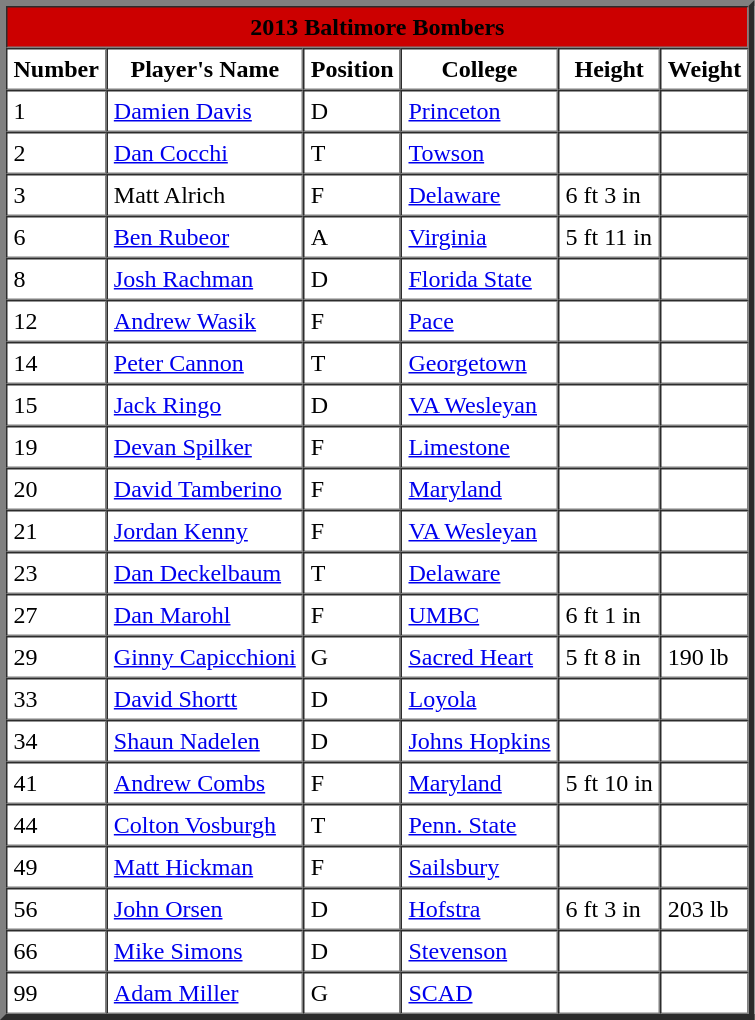<table align=left border=4 cellspacing=0 cellpadding=4>
<tr>
<th align="center" colspan="7" bgcolor=#CC0000 style="color:Black"><strong>2013 Baltimore Bombers</strong></th>
</tr>
<tr>
</tr>
<tr>
<th align="center" colspan="1">Number</th>
<th align="center" colspan="1">Player's Name</th>
<th align="center" colspan="1">Position</th>
<th align="center" colspan="1">College</th>
<th align="center" colspan="1">Height</th>
<th align="center" colspan="1">Weight</th>
</tr>
<tr>
<td>1</td>
<td><a href='#'>Damien Davis</a></td>
<td>D</td>
<td><a href='#'>Princeton</a></td>
<td></td>
<td></td>
</tr>
<tr>
<td>2</td>
<td><a href='#'>Dan Cocchi</a></td>
<td>T</td>
<td><a href='#'>Towson</a></td>
<td></td>
<td></td>
</tr>
<tr>
<td>3</td>
<td>Matt Alrich</td>
<td>F</td>
<td><a href='#'>Delaware</a></td>
<td>6 ft 3 in</td>
<td></td>
</tr>
<tr>
<td>6</td>
<td><a href='#'>Ben Rubeor</a></td>
<td>A</td>
<td><a href='#'>Virginia</a></td>
<td>5 ft 11 in</td>
<td></td>
</tr>
<tr>
<td>8</td>
<td><a href='#'>Josh Rachman</a></td>
<td>D</td>
<td><a href='#'>Florida State</a></td>
<td></td>
<td></td>
</tr>
<tr>
<td>12</td>
<td><a href='#'>Andrew Wasik</a></td>
<td>F</td>
<td><a href='#'>Pace</a></td>
<td></td>
<td></td>
</tr>
<tr>
<td>14</td>
<td><a href='#'>Peter Cannon</a></td>
<td>T</td>
<td><a href='#'>Georgetown</a></td>
<td></td>
<td></td>
</tr>
<tr>
<td>15</td>
<td><a href='#'>Jack Ringo</a></td>
<td>D</td>
<td><a href='#'>VA Wesleyan</a></td>
<td></td>
<td></td>
</tr>
<tr>
<td>19</td>
<td><a href='#'>Devan Spilker</a></td>
<td>F</td>
<td><a href='#'>Limestone</a></td>
<td></td>
<td></td>
</tr>
<tr>
<td>20</td>
<td><a href='#'>David Tamberino</a></td>
<td>F</td>
<td><a href='#'>Maryland</a></td>
<td></td>
<td></td>
</tr>
<tr>
<td>21</td>
<td><a href='#'>Jordan Kenny</a></td>
<td>F</td>
<td><a href='#'>VA Wesleyan</a></td>
<td></td>
<td></td>
</tr>
<tr>
<td>23</td>
<td><a href='#'>Dan Deckelbaum</a></td>
<td>T</td>
<td><a href='#'>Delaware</a></td>
<td></td>
<td></td>
</tr>
<tr>
<td>27</td>
<td><a href='#'>Dan Marohl</a></td>
<td>F</td>
<td><a href='#'>UMBC</a></td>
<td>6 ft 1 in</td>
<td></td>
</tr>
<tr>
<td>29</td>
<td><a href='#'>Ginny Capicchioni</a></td>
<td>G</td>
<td><a href='#'>Sacred Heart</a></td>
<td>5 ft 8 in</td>
<td>190 lb</td>
</tr>
<tr>
<td>33</td>
<td><a href='#'>David Shortt</a></td>
<td>D</td>
<td><a href='#'>Loyola</a></td>
<td></td>
<td></td>
</tr>
<tr>
<td>34</td>
<td><a href='#'>Shaun Nadelen</a></td>
<td>D</td>
<td><a href='#'>Johns Hopkins</a></td>
<td></td>
<td></td>
</tr>
<tr>
<td>41</td>
<td><a href='#'>Andrew Combs</a></td>
<td>F</td>
<td><a href='#'>Maryland</a></td>
<td>5 ft 10 in</td>
<td></td>
</tr>
<tr>
<td>44</td>
<td><a href='#'>Colton Vosburgh</a></td>
<td>T</td>
<td><a href='#'>Penn. State</a></td>
<td></td>
<td></td>
</tr>
<tr>
<td>49</td>
<td><a href='#'>Matt Hickman</a></td>
<td>F</td>
<td><a href='#'>Sailsbury</a></td>
<td></td>
<td></td>
</tr>
<tr>
<td>56</td>
<td><a href='#'>John Orsen</a></td>
<td>D</td>
<td><a href='#'>Hofstra</a></td>
<td>6 ft 3 in</td>
<td>203 lb</td>
</tr>
<tr>
<td>66</td>
<td><a href='#'>Mike Simons</a></td>
<td>D</td>
<td><a href='#'>Stevenson</a></td>
<td></td>
<td></td>
</tr>
<tr>
<td>99</td>
<td><a href='#'>Adam Miller</a></td>
<td>G</td>
<td><a href='#'>SCAD</a></td>
<td></td>
<td></td>
</tr>
<tr>
</tr>
</table>
